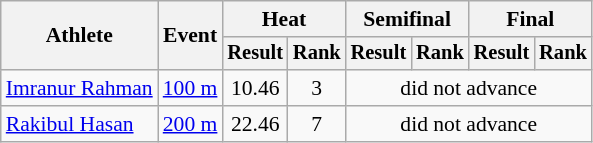<table class="wikitable" style="font-size:90%; text-align:center">
<tr>
<th rowspan=2>Athlete</th>
<th rowspan=2>Event</th>
<th colspan=2>Heat</th>
<th colspan=2>Semifinal</th>
<th colspan=2>Final</th>
</tr>
<tr style="font-size:95%">
<th>Result</th>
<th>Rank</th>
<th>Result</th>
<th>Rank</th>
<th>Result</th>
<th>Rank</th>
</tr>
<tr>
<td align="left"><a href='#'>Imranur Rahman</a></td>
<td><a href='#'>100 m</a></td>
<td>10.46</td>
<td>3</td>
<td colspan="4">did not advance</td>
</tr>
<tr>
<td align=left><a href='#'>Rakibul Hasan</a></td>
<td align=left rowspan=1><a href='#'>200 m</a></td>
<td>22.46</td>
<td>7</td>
<td colspan=4>did not advance</td>
</tr>
</table>
